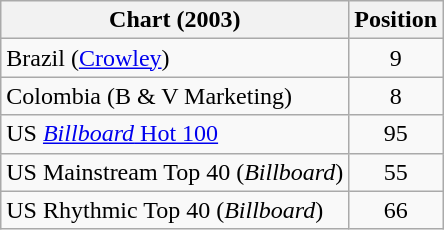<table class="wikitable sortable">
<tr>
<th>Chart (2003)</th>
<th>Position</th>
</tr>
<tr>
<td>Brazil (<a href='#'>Crowley</a>)</td>
<td align="center">9</td>
</tr>
<tr>
<td>Colombia (B & V Marketing)</td>
<td align="center">8</td>
</tr>
<tr>
<td>US <a href='#'><em>Billboard</em> Hot 100</a></td>
<td align="center">95</td>
</tr>
<tr>
<td>US Mainstream Top 40 (<em>Billboard</em>)</td>
<td align="center">55</td>
</tr>
<tr>
<td>US Rhythmic Top 40 (<em>Billboard</em>)</td>
<td align="center">66</td>
</tr>
</table>
